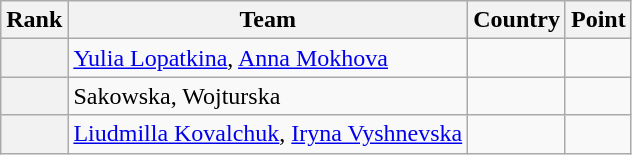<table class="wikitable sortable">
<tr>
<th>Rank</th>
<th>Team</th>
<th>Country</th>
<th>Point</th>
</tr>
<tr>
<th></th>
<td><a href='#'>Yulia Lopatkina</a>, <a href='#'>Anna Mokhova</a></td>
<td></td>
<td></td>
</tr>
<tr>
<th></th>
<td>Sakowska, Wojturska</td>
<td></td>
<td></td>
</tr>
<tr>
<th></th>
<td><a href='#'>Liudmilla Kovalchuk</a>, <a href='#'>Iryna Vyshnevska</a></td>
<td></td>
<td></td>
</tr>
</table>
